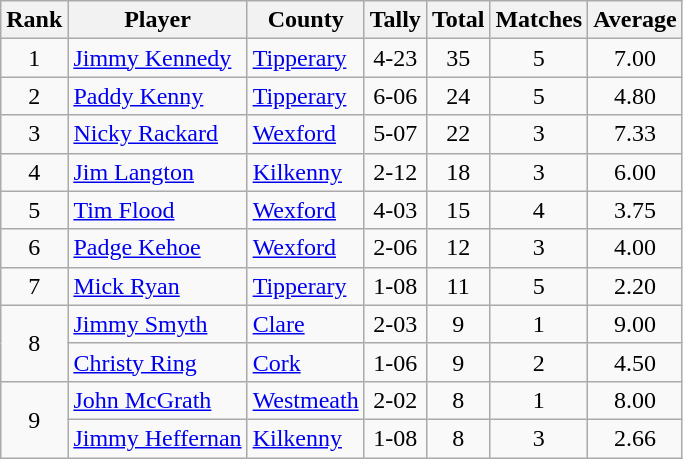<table class="wikitable">
<tr>
<th>Rank</th>
<th>Player</th>
<th>County</th>
<th>Tally</th>
<th>Total</th>
<th>Matches</th>
<th>Average</th>
</tr>
<tr>
<td rowspan=1 align=center>1</td>
<td><a href='#'>Jimmy Kennedy</a></td>
<td><a href='#'>Tipperary</a></td>
<td align=center>4-23</td>
<td align=center>35</td>
<td align=center>5</td>
<td align=center>7.00</td>
</tr>
<tr>
<td rowspan=1 align=center>2</td>
<td><a href='#'>Paddy Kenny</a></td>
<td><a href='#'>Tipperary</a></td>
<td align=center>6-06</td>
<td align=center>24</td>
<td align=center>5</td>
<td align=center>4.80</td>
</tr>
<tr>
<td rowspan=1 align=center>3</td>
<td><a href='#'>Nicky Rackard</a></td>
<td><a href='#'>Wexford</a></td>
<td align=center>5-07</td>
<td align=center>22</td>
<td align=center>3</td>
<td align=center>7.33</td>
</tr>
<tr>
<td rowspan=1 align=center>4</td>
<td><a href='#'>Jim Langton</a></td>
<td><a href='#'>Kilkenny</a></td>
<td align=center>2-12</td>
<td align=center>18</td>
<td align=center>3</td>
<td align=center>6.00</td>
</tr>
<tr>
<td rowspan=1 align=center>5</td>
<td><a href='#'>Tim Flood</a></td>
<td><a href='#'>Wexford</a></td>
<td align=center>4-03</td>
<td align=center>15</td>
<td align=center>4</td>
<td align=center>3.75</td>
</tr>
<tr>
<td rowspan=1 align=center>6</td>
<td><a href='#'>Padge Kehoe</a></td>
<td><a href='#'>Wexford</a></td>
<td align=center>2-06</td>
<td align=center>12</td>
<td align=center>3</td>
<td align=center>4.00</td>
</tr>
<tr>
<td rowspan=1 align=center>7</td>
<td><a href='#'>Mick Ryan</a></td>
<td><a href='#'>Tipperary</a></td>
<td align=center>1-08</td>
<td align=center>11</td>
<td align=center>5</td>
<td align=center>2.20</td>
</tr>
<tr>
<td rowspan=2 align=center>8</td>
<td><a href='#'>Jimmy Smyth</a></td>
<td><a href='#'>Clare</a></td>
<td align=center>2-03</td>
<td align=center>9</td>
<td align=center>1</td>
<td align=center>9.00</td>
</tr>
<tr>
<td><a href='#'>Christy Ring</a></td>
<td><a href='#'>Cork</a></td>
<td align=center>1-06</td>
<td align=center>9</td>
<td align=center>2</td>
<td align=center>4.50</td>
</tr>
<tr>
<td rowspan=2 align=center>9</td>
<td><a href='#'>John McGrath</a></td>
<td><a href='#'>Westmeath</a></td>
<td align=center>2-02</td>
<td align=center>8</td>
<td align=center>1</td>
<td align=center>8.00</td>
</tr>
<tr>
<td><a href='#'>Jimmy Heffernan</a></td>
<td><a href='#'>Kilkenny</a></td>
<td align=center>1-08</td>
<td align=center>8</td>
<td align=center>3</td>
<td align=center>2.66</td>
</tr>
</table>
